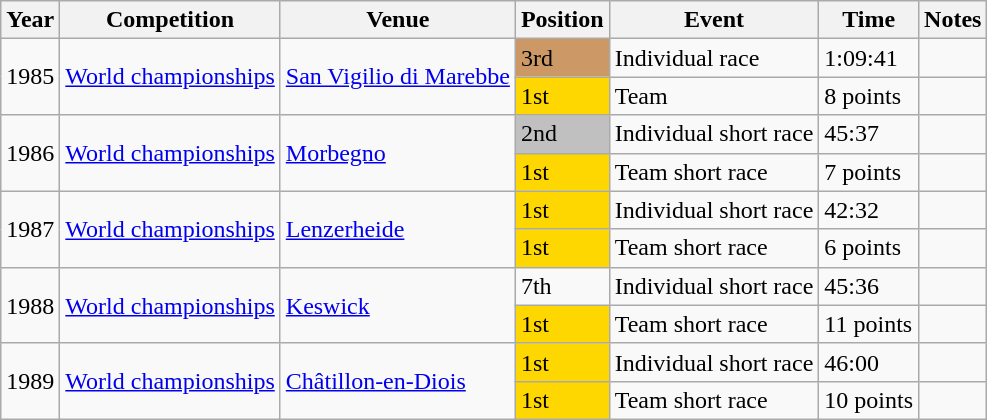<table class="wikitable" width= style="font-size:90%; text-align:center;">
<tr>
<th>Year</th>
<th>Competition</th>
<th>Venue</th>
<th>Position</th>
<th>Event</th>
<th>Time</th>
<th>Notes</th>
</tr>
<tr>
<td rowspan=2>1985</td>
<td align=left rowspan=2><a href='#'>World championships</a></td>
<td align=left rowspan=2> <a href='#'>San Vigilio di Marebbe</a></td>
<td bgcolor=cc9966>3rd</td>
<td>Individual race</td>
<td>1:09:41</td>
<td></td>
</tr>
<tr>
<td bgcolor=gold>1st</td>
<td>Team</td>
<td>8 points</td>
<td></td>
</tr>
<tr>
<td rowspan=2>1986</td>
<td align=left rowspan=2><a href='#'>World championships</a></td>
<td align=left rowspan=2> <a href='#'>Morbegno</a></td>
<td bgcolor=silver>2nd</td>
<td>Individual short race</td>
<td>45:37</td>
<td></td>
</tr>
<tr>
<td bgcolor=gold>1st</td>
<td>Team short race</td>
<td>7 points</td>
<td></td>
</tr>
<tr>
<td rowspan=2>1987</td>
<td align=left rowspan=2><a href='#'>World championships</a></td>
<td align=left rowspan=2> <a href='#'>Lenzerheide</a></td>
<td bgcolor=gold>1st</td>
<td>Individual short race</td>
<td>42:32</td>
<td></td>
</tr>
<tr>
<td bgcolor=gold>1st</td>
<td>Team short race</td>
<td>6 points</td>
<td></td>
</tr>
<tr>
<td rowspan=2>1988</td>
<td align=left rowspan=2><a href='#'>World championships</a></td>
<td align=left rowspan=2> <a href='#'>Keswick</a></td>
<td>7th</td>
<td>Individual short race</td>
<td>45:36</td>
<td></td>
</tr>
<tr>
<td bgcolor=gold>1st</td>
<td>Team short race</td>
<td>11 points</td>
<td></td>
</tr>
<tr>
<td rowspan=2>1989</td>
<td align=left rowspan=2><a href='#'>World championships</a></td>
<td align=left rowspan=2> <a href='#'>Châtillon-en-Diois</a></td>
<td bgcolor=gold>1st</td>
<td>Individual short race</td>
<td>46:00</td>
<td></td>
</tr>
<tr>
<td bgcolor=gold>1st</td>
<td>Team short race</td>
<td>10 points</td>
<td></td>
</tr>
</table>
